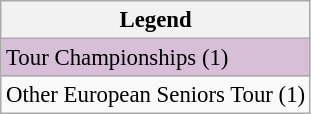<table class="wikitable" style="font-size:95%;">
<tr>
<th>Legend</th>
</tr>
<tr style="background:thistle;">
<td>Tour Championships (1)</td>
</tr>
<tr>
<td>Other European Seniors Tour (1)</td>
</tr>
</table>
